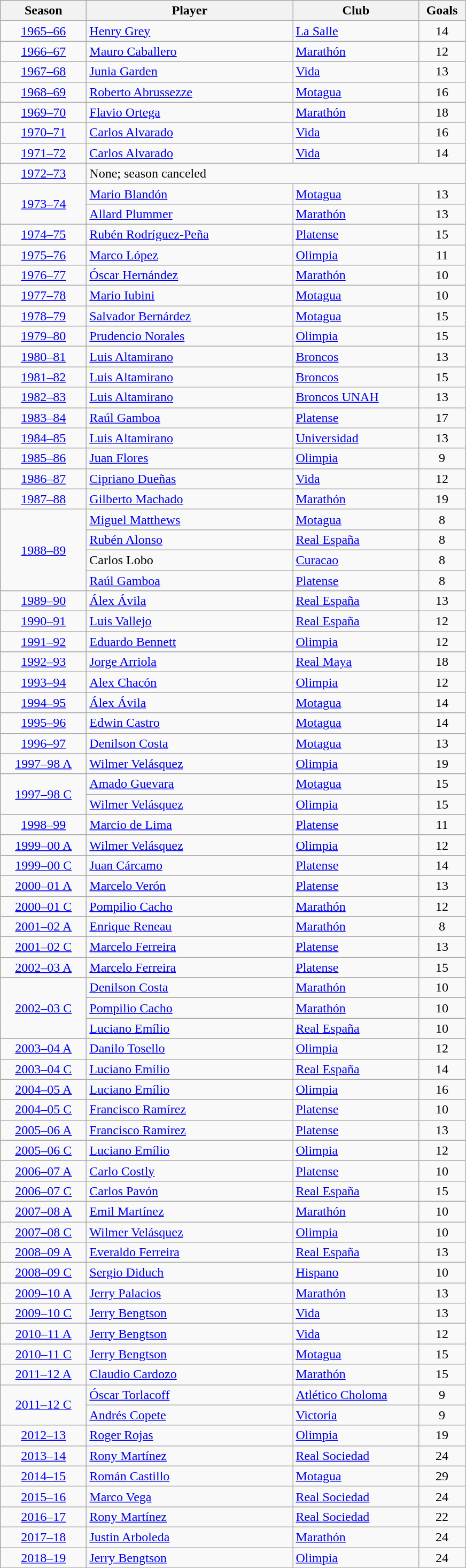<table class="wikitable" border="1">
<tr>
<th width="100">Season</th>
<th width="250">Player</th>
<th width="150">Club</th>
<th width="50">Goals</th>
</tr>
<tr>
<td align="center"><a href='#'>1965–66</a></td>
<td> <a href='#'>Henry Grey</a></td>
<td><a href='#'>La Salle</a></td>
<td align="center">14</td>
</tr>
<tr>
<td align="center"><a href='#'>1966–67</a></td>
<td> <a href='#'>Mauro Caballero</a></td>
<td><a href='#'>Marathón</a></td>
<td align="center">12</td>
</tr>
<tr>
<td align="center"><a href='#'>1967–68</a></td>
<td> <a href='#'>Junia Garden</a></td>
<td><a href='#'>Vida</a></td>
<td align="center">13</td>
</tr>
<tr>
<td align="center"><a href='#'>1968–69</a></td>
<td> <a href='#'>Roberto Abrussezze</a></td>
<td><a href='#'>Motagua</a></td>
<td align="center">16</td>
</tr>
<tr>
<td align="center"><a href='#'>1969–70</a></td>
<td> <a href='#'>Flavio Ortega</a></td>
<td><a href='#'>Marathón</a></td>
<td align="center">18</td>
</tr>
<tr>
<td align="center"><a href='#'>1970–71</a></td>
<td> <a href='#'>Carlos Alvarado</a></td>
<td><a href='#'>Vida</a></td>
<td align="center">16</td>
</tr>
<tr>
<td align="center"><a href='#'>1971–72</a></td>
<td> <a href='#'>Carlos Alvarado</a></td>
<td><a href='#'>Vida</a></td>
<td align="center">14</td>
</tr>
<tr>
<td align="center"><a href='#'>1972–73</a></td>
<td colspan="3">None; season canceled</td>
</tr>
<tr>
<td align="center" rowspan="2"><a href='#'>1973–74</a></td>
<td> <a href='#'>Mario Blandón</a></td>
<td><a href='#'>Motagua</a></td>
<td align="center">13</td>
</tr>
<tr>
<td> <a href='#'>Allard Plummer</a></td>
<td><a href='#'>Marathón</a></td>
<td align="center">13</td>
</tr>
<tr>
<td align="center"><a href='#'>1974–75</a></td>
<td> <a href='#'>Rubén Rodríguez-Peña</a></td>
<td><a href='#'>Platense</a></td>
<td align="center">15</td>
</tr>
<tr>
<td align="center"><a href='#'>1975–76</a></td>
<td> <a href='#'>Marco López</a></td>
<td><a href='#'>Olimpia</a></td>
<td align="center">11</td>
</tr>
<tr>
<td align="center"><a href='#'>1976–77</a></td>
<td> <a href='#'>Óscar Hernández</a></td>
<td><a href='#'>Marathón</a></td>
<td align="center">10</td>
</tr>
<tr>
<td align="center"><a href='#'>1977–78</a></td>
<td> <a href='#'>Mario Iubini</a></td>
<td><a href='#'>Motagua</a></td>
<td align="center">10</td>
</tr>
<tr>
<td align="center"><a href='#'>1978–79</a></td>
<td> <a href='#'>Salvador Bernárdez</a></td>
<td><a href='#'>Motagua</a></td>
<td align="center">15</td>
</tr>
<tr>
<td align="center"><a href='#'>1979–80</a></td>
<td> <a href='#'>Prudencio Norales</a></td>
<td><a href='#'>Olimpia</a></td>
<td align="center">15</td>
</tr>
<tr>
<td align="center"><a href='#'>1980–81</a></td>
<td> <a href='#'>Luis Altamirano</a></td>
<td><a href='#'>Broncos</a></td>
<td align="center">13</td>
</tr>
<tr>
<td align="center"><a href='#'>1981–82</a></td>
<td> <a href='#'>Luis Altamirano</a></td>
<td><a href='#'>Broncos</a></td>
<td align="center">15</td>
</tr>
<tr>
<td align="center"><a href='#'>1982–83</a></td>
<td> <a href='#'>Luis Altamirano</a></td>
<td><a href='#'>Broncos UNAH</a></td>
<td align="center">13</td>
</tr>
<tr>
<td align="center"><a href='#'>1983–84</a></td>
<td> <a href='#'>Raúl Gamboa</a></td>
<td><a href='#'>Platense</a></td>
<td align="center">17</td>
</tr>
<tr>
<td align="center"><a href='#'>1984–85</a></td>
<td> <a href='#'>Luis Altamirano</a></td>
<td><a href='#'>Universidad</a></td>
<td align="center">13</td>
</tr>
<tr>
<td align="center"><a href='#'>1985–86</a></td>
<td> <a href='#'>Juan Flores</a></td>
<td><a href='#'>Olimpia</a></td>
<td align="center">9</td>
</tr>
<tr>
<td align="center"><a href='#'>1986–87</a></td>
<td> <a href='#'>Cipriano Dueñas</a></td>
<td><a href='#'>Vida</a></td>
<td align="center">12</td>
</tr>
<tr>
<td align="center"><a href='#'>1987–88</a></td>
<td> <a href='#'>Gilberto Machado</a></td>
<td><a href='#'>Marathón</a></td>
<td align="center">19</td>
</tr>
<tr>
<td align="center" rowspan="4"><a href='#'>1988–89</a></td>
<td> <a href='#'>Miguel Matthews</a></td>
<td><a href='#'>Motagua</a></td>
<td align="center">8</td>
</tr>
<tr>
<td> <a href='#'>Rubén Alonso</a></td>
<td><a href='#'>Real España</a></td>
<td align="center">8</td>
</tr>
<tr>
<td> Carlos Lobo</td>
<td><a href='#'>Curacao</a></td>
<td align="center">8</td>
</tr>
<tr>
<td> <a href='#'>Raúl Gamboa</a></td>
<td><a href='#'>Platense</a></td>
<td align="center">8</td>
</tr>
<tr>
<td align="center"><a href='#'>1989–90</a></td>
<td> <a href='#'>Álex Ávila</a></td>
<td><a href='#'>Real España</a></td>
<td align="center">13</td>
</tr>
<tr>
<td align="center"><a href='#'>1990–91</a></td>
<td> <a href='#'>Luis Vallejo</a></td>
<td><a href='#'>Real España</a></td>
<td align="center">12</td>
</tr>
<tr>
<td align="center"><a href='#'>1991–92</a></td>
<td> <a href='#'>Eduardo Bennett</a></td>
<td><a href='#'>Olimpia</a></td>
<td align="center">12</td>
</tr>
<tr>
<td align="center"><a href='#'>1992–93</a></td>
<td> <a href='#'>Jorge Arriola</a></td>
<td><a href='#'>Real Maya</a></td>
<td align="center">18</td>
</tr>
<tr>
<td align="center"><a href='#'>1993–94</a></td>
<td> <a href='#'>Alex Chacón</a></td>
<td><a href='#'>Olimpia</a></td>
<td align="center">12</td>
</tr>
<tr>
<td align="center"><a href='#'>1994–95</a></td>
<td> <a href='#'>Álex Ávila</a></td>
<td><a href='#'>Motagua</a></td>
<td align="center">14</td>
</tr>
<tr>
<td align="center"><a href='#'>1995–96</a></td>
<td> <a href='#'>Edwin Castro</a></td>
<td><a href='#'>Motagua</a></td>
<td align="center">14</td>
</tr>
<tr>
<td align="center"><a href='#'>1996–97</a></td>
<td> <a href='#'>Denilson Costa</a></td>
<td><a href='#'>Motagua</a></td>
<td align="center">13</td>
</tr>
<tr>
<td align="center"><a href='#'>1997–98 A</a></td>
<td> <a href='#'>Wilmer Velásquez</a></td>
<td><a href='#'>Olimpia</a></td>
<td align="center">19</td>
</tr>
<tr>
<td align="center" rowspan="2"><a href='#'>1997–98 C</a></td>
<td> <a href='#'>Amado Guevara</a></td>
<td><a href='#'>Motagua</a></td>
<td align="center">15</td>
</tr>
<tr>
<td> <a href='#'>Wilmer Velásquez</a></td>
<td><a href='#'>Olimpia</a></td>
<td align="center">15</td>
</tr>
<tr>
<td align="center"><a href='#'>1998–99</a></td>
<td> <a href='#'>Marcio de Lima</a></td>
<td><a href='#'>Platense</a></td>
<td align="center">11</td>
</tr>
<tr>
<td align="center"><a href='#'>1999–00 A</a></td>
<td> <a href='#'>Wilmer Velásquez</a></td>
<td><a href='#'>Olimpia</a></td>
<td align="center">12</td>
</tr>
<tr>
<td align="center"><a href='#'>1999–00 C</a></td>
<td> <a href='#'>Juan Cárcamo</a></td>
<td><a href='#'>Platense</a></td>
<td align="center">14</td>
</tr>
<tr>
<td align="center"><a href='#'>2000–01 A</a></td>
<td> <a href='#'>Marcelo Verón</a></td>
<td><a href='#'>Platense</a></td>
<td align="center">13</td>
</tr>
<tr>
<td align="center"><a href='#'>2000–01 C</a></td>
<td> <a href='#'>Pompilio Cacho</a></td>
<td><a href='#'>Marathón</a></td>
<td align="center">12</td>
</tr>
<tr>
<td align="center"><a href='#'>2001–02 A</a></td>
<td> <a href='#'>Enrique Reneau</a></td>
<td><a href='#'>Marathón</a></td>
<td align="center">8</td>
</tr>
<tr>
<td align="center"><a href='#'>2001–02 C</a></td>
<td> <a href='#'>Marcelo Ferreira</a></td>
<td><a href='#'>Platense</a></td>
<td align="center">13</td>
</tr>
<tr>
<td align="center"><a href='#'>2002–03 A</a></td>
<td> <a href='#'>Marcelo Ferreira</a></td>
<td><a href='#'>Platense</a></td>
<td align="center">15</td>
</tr>
<tr>
<td align="center" rowspan="3"><a href='#'>2002–03 C</a></td>
<td> <a href='#'>Denilson Costa</a></td>
<td><a href='#'>Marathón</a></td>
<td align="center">10</td>
</tr>
<tr>
<td> <a href='#'>Pompilio Cacho</a></td>
<td><a href='#'>Marathón</a></td>
<td align="center">10</td>
</tr>
<tr>
<td> <a href='#'>Luciano Emílio</a></td>
<td><a href='#'>Real España</a></td>
<td align="center">10</td>
</tr>
<tr>
<td align="center"><a href='#'>2003–04 A</a></td>
<td> <a href='#'>Danilo Tosello</a></td>
<td><a href='#'>Olimpia</a></td>
<td align="center">12</td>
</tr>
<tr>
<td align="center"><a href='#'>2003–04 C</a></td>
<td> <a href='#'>Luciano Emílio</a></td>
<td><a href='#'>Real España</a></td>
<td align="center">14</td>
</tr>
<tr>
<td align="center"><a href='#'>2004–05 A</a></td>
<td> <a href='#'>Luciano Emílio</a></td>
<td><a href='#'>Olimpia</a></td>
<td align="center">16</td>
</tr>
<tr>
<td align="center"><a href='#'>2004–05 C</a></td>
<td> <a href='#'>Francisco Ramírez</a></td>
<td><a href='#'>Platense</a></td>
<td align="center">10</td>
</tr>
<tr>
<td align="center"><a href='#'>2005–06 A</a></td>
<td> <a href='#'>Francisco Ramírez</a></td>
<td><a href='#'>Platense</a></td>
<td align="center">13</td>
</tr>
<tr>
<td align="center"><a href='#'>2005–06 C</a></td>
<td> <a href='#'>Luciano Emílio</a></td>
<td><a href='#'>Olimpia</a></td>
<td align="center">12</td>
</tr>
<tr>
<td align="center"><a href='#'>2006–07 A</a></td>
<td> <a href='#'>Carlo Costly</a></td>
<td><a href='#'>Platense</a></td>
<td align="center">10</td>
</tr>
<tr>
<td align="center"><a href='#'>2006–07 C</a></td>
<td> <a href='#'>Carlos Pavón</a></td>
<td><a href='#'>Real España</a></td>
<td align="center">15</td>
</tr>
<tr>
<td align="center"><a href='#'>2007–08 A</a></td>
<td> <a href='#'>Emil Martínez</a></td>
<td><a href='#'>Marathón</a></td>
<td align="center">10</td>
</tr>
<tr>
<td align="center"><a href='#'>2007–08 C</a></td>
<td> <a href='#'>Wilmer Velásquez</a></td>
<td><a href='#'>Olimpia</a></td>
<td align="center">10</td>
</tr>
<tr>
<td align="center"><a href='#'>2008–09 A</a></td>
<td> <a href='#'>Everaldo Ferreira</a></td>
<td><a href='#'>Real España</a></td>
<td align="center">13</td>
</tr>
<tr>
<td align="center"><a href='#'>2008–09 C</a></td>
<td> <a href='#'>Sergio Diduch</a></td>
<td><a href='#'>Hispano</a></td>
<td align="center">10</td>
</tr>
<tr>
<td align="center"><a href='#'>2009–10 A</a></td>
<td> <a href='#'>Jerry Palacios</a></td>
<td><a href='#'>Marathón</a></td>
<td align="center">13</td>
</tr>
<tr>
<td align="center"><a href='#'>2009–10 C</a></td>
<td> <a href='#'>Jerry Bengtson</a></td>
<td><a href='#'>Vida</a></td>
<td align="center">13</td>
</tr>
<tr>
<td align="center"><a href='#'>2010–11 A</a></td>
<td> <a href='#'>Jerry Bengtson</a></td>
<td><a href='#'>Vida</a></td>
<td align="center">12</td>
</tr>
<tr>
<td align="center"><a href='#'>2010–11 C</a></td>
<td> <a href='#'>Jerry Bengtson</a></td>
<td><a href='#'>Motagua</a></td>
<td align="center">15</td>
</tr>
<tr>
<td align="center"><a href='#'>2011–12 A</a></td>
<td> <a href='#'>Claudio Cardozo</a></td>
<td><a href='#'>Marathón</a></td>
<td align="center">15</td>
</tr>
<tr>
<td align="center" rowspan="2"><a href='#'>2011–12 C</a></td>
<td> <a href='#'>Óscar Torlacoff</a></td>
<td><a href='#'>Atlético Choloma</a></td>
<td align="center">9</td>
</tr>
<tr>
<td> <a href='#'>Andrés Copete</a></td>
<td><a href='#'>Victoria</a></td>
<td align="center">9</td>
</tr>
<tr>
<td align="center"><a href='#'>2012–13</a></td>
<td> <a href='#'>Roger Rojas</a></td>
<td><a href='#'>Olimpia</a></td>
<td align="center">19</td>
</tr>
<tr>
<td align="center"><a href='#'>2013–14</a></td>
<td> <a href='#'>Rony Martínez</a></td>
<td><a href='#'>Real Sociedad</a></td>
<td align="center">24</td>
</tr>
<tr>
<td align="center"><a href='#'>2014–15</a></td>
<td> <a href='#'>Román Castillo</a></td>
<td><a href='#'>Motagua</a></td>
<td align="center">29</td>
</tr>
<tr>
<td align="center"><a href='#'>2015–16</a></td>
<td> <a href='#'>Marco Vega</a></td>
<td><a href='#'>Real Sociedad</a></td>
<td align="center">24</td>
</tr>
<tr>
<td align="center"><a href='#'>2016–17</a></td>
<td> <a href='#'>Rony Martínez</a></td>
<td><a href='#'>Real Sociedad</a></td>
<td align="center">22</td>
</tr>
<tr>
<td align="center"><a href='#'>2017–18</a></td>
<td> <a href='#'>Justin Arboleda</a></td>
<td><a href='#'>Marathón</a></td>
<td align="center">24</td>
</tr>
<tr>
<td align="center"><a href='#'>2018–19</a></td>
<td> <a href='#'>Jerry Bengtson</a></td>
<td><a href='#'>Olimpia</a></td>
<td align="center">24</td>
</tr>
</table>
